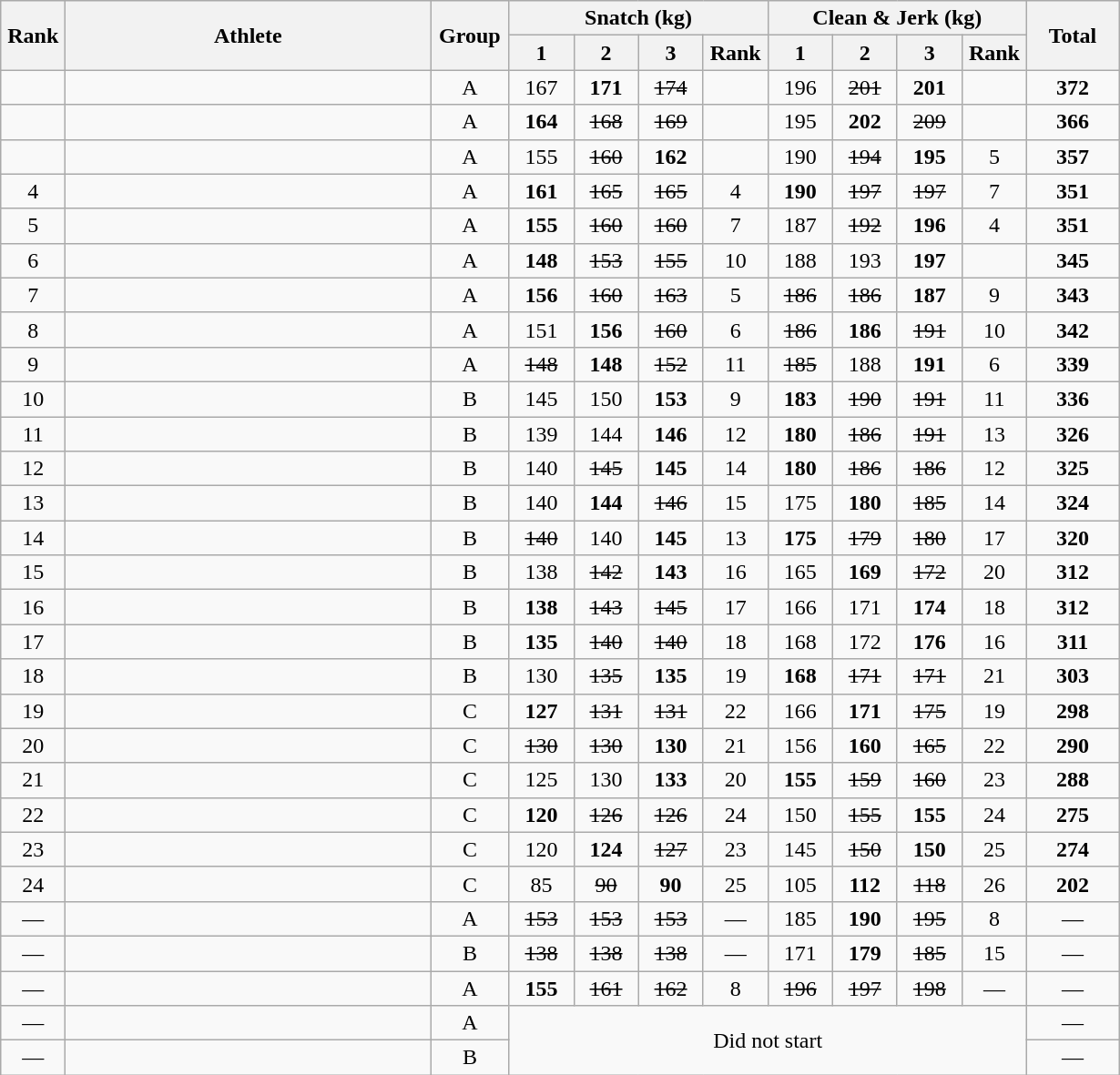<table class = "wikitable" style="text-align:center;">
<tr>
<th rowspan=2 width=40>Rank</th>
<th rowspan=2 width=260>Athlete</th>
<th rowspan=2 width=50>Group</th>
<th colspan=4>Snatch (kg)</th>
<th colspan=4>Clean & Jerk (kg)</th>
<th rowspan=2 width=60>Total</th>
</tr>
<tr>
<th width=40>1</th>
<th width=40>2</th>
<th width=40>3</th>
<th width=40>Rank</th>
<th width=40>1</th>
<th width=40>2</th>
<th width=40>3</th>
<th width=40>Rank</th>
</tr>
<tr>
<td></td>
<td align=left></td>
<td>A</td>
<td>167</td>
<td><strong>171</strong></td>
<td><s>174</s></td>
<td></td>
<td>196</td>
<td><s>201</s></td>
<td><strong>201</strong></td>
<td></td>
<td><strong>372</strong></td>
</tr>
<tr>
<td></td>
<td align=left></td>
<td>A</td>
<td><strong>164</strong></td>
<td><s>168</s></td>
<td><s>169</s></td>
<td></td>
<td>195</td>
<td><strong>202</strong></td>
<td><s>209</s></td>
<td></td>
<td><strong>366</strong></td>
</tr>
<tr>
<td></td>
<td align=left></td>
<td>A</td>
<td>155</td>
<td><s>160</s></td>
<td><strong>162</strong></td>
<td></td>
<td>190</td>
<td><s>194</s></td>
<td><strong>195</strong></td>
<td>5</td>
<td><strong>357</strong></td>
</tr>
<tr>
<td>4</td>
<td align=left></td>
<td>A</td>
<td><strong>161</strong></td>
<td><s>165</s></td>
<td><s>165</s></td>
<td>4</td>
<td><strong>190</strong></td>
<td><s>197</s></td>
<td><s>197</s></td>
<td>7</td>
<td><strong>351</strong></td>
</tr>
<tr>
<td>5</td>
<td align=left></td>
<td>A</td>
<td><strong>155</strong></td>
<td><s>160</s></td>
<td><s>160</s></td>
<td>7</td>
<td>187</td>
<td><s>192</s></td>
<td><strong>196</strong></td>
<td>4</td>
<td><strong>351</strong></td>
</tr>
<tr>
<td>6</td>
<td align=left></td>
<td>A</td>
<td><strong>148</strong></td>
<td><s>153</s></td>
<td><s>155</s></td>
<td>10</td>
<td>188</td>
<td>193</td>
<td><strong>197</strong></td>
<td></td>
<td><strong>345</strong></td>
</tr>
<tr>
<td>7</td>
<td align=left></td>
<td>A</td>
<td><strong>156</strong></td>
<td><s>160</s></td>
<td><s>163</s></td>
<td>5</td>
<td><s>186</s></td>
<td><s>186</s></td>
<td><strong>187</strong></td>
<td>9</td>
<td><strong>343</strong></td>
</tr>
<tr>
<td>8</td>
<td align=left></td>
<td>A</td>
<td>151</td>
<td><strong>156</strong></td>
<td><s>160</s></td>
<td>6</td>
<td><s>186</s></td>
<td><strong>186</strong></td>
<td><s>191</s></td>
<td>10</td>
<td><strong>342</strong></td>
</tr>
<tr>
<td>9</td>
<td align=left></td>
<td>A</td>
<td><s>148</s></td>
<td><strong>148</strong></td>
<td><s>152</s></td>
<td>11</td>
<td><s>185</s></td>
<td>188</td>
<td><strong>191</strong></td>
<td>6</td>
<td><strong>339</strong></td>
</tr>
<tr>
<td>10</td>
<td align=left></td>
<td>B</td>
<td>145</td>
<td>150</td>
<td><strong>153</strong></td>
<td>9</td>
<td><strong>183</strong></td>
<td><s>190</s></td>
<td><s>191</s></td>
<td>11</td>
<td><strong>336</strong></td>
</tr>
<tr>
<td>11</td>
<td align=left></td>
<td>B</td>
<td>139</td>
<td>144</td>
<td><strong>146</strong></td>
<td>12</td>
<td><strong>180</strong></td>
<td><s>186</s></td>
<td><s>191</s></td>
<td>13</td>
<td><strong>326</strong></td>
</tr>
<tr>
<td>12</td>
<td align=left></td>
<td>B</td>
<td>140</td>
<td><s>145</s></td>
<td><strong>145</strong></td>
<td>14</td>
<td><strong>180</strong></td>
<td><s>186</s></td>
<td><s>186</s></td>
<td>12</td>
<td><strong>325</strong></td>
</tr>
<tr>
<td>13</td>
<td align=left></td>
<td>B</td>
<td>140</td>
<td><strong>144</strong></td>
<td><s>146</s></td>
<td>15</td>
<td>175</td>
<td><strong>180</strong></td>
<td><s>185</s></td>
<td>14</td>
<td><strong>324</strong></td>
</tr>
<tr>
<td>14</td>
<td align=left></td>
<td>B</td>
<td><s>140</s></td>
<td>140</td>
<td><strong>145</strong></td>
<td>13</td>
<td><strong>175</strong></td>
<td><s>179</s></td>
<td><s>180</s></td>
<td>17</td>
<td><strong>320</strong></td>
</tr>
<tr>
<td>15</td>
<td align=left></td>
<td>B</td>
<td>138</td>
<td><s>142</s></td>
<td><strong>143</strong></td>
<td>16</td>
<td>165</td>
<td><strong>169</strong></td>
<td><s>172</s></td>
<td>20</td>
<td><strong>312</strong></td>
</tr>
<tr>
<td>16</td>
<td align=left></td>
<td>B</td>
<td><strong>138</strong></td>
<td><s>143</s></td>
<td><s>145</s></td>
<td>17</td>
<td>166</td>
<td>171</td>
<td><strong>174</strong></td>
<td>18</td>
<td><strong>312</strong></td>
</tr>
<tr>
<td>17</td>
<td align=left></td>
<td>B</td>
<td><strong>135</strong></td>
<td><s>140</s></td>
<td><s>140</s></td>
<td>18</td>
<td>168</td>
<td>172</td>
<td><strong>176</strong></td>
<td>16</td>
<td><strong>311</strong></td>
</tr>
<tr>
<td>18</td>
<td align=left></td>
<td>B</td>
<td>130</td>
<td><s>135</s></td>
<td><strong>135</strong></td>
<td>19</td>
<td><strong>168</strong></td>
<td><s>171</s></td>
<td><s>171</s></td>
<td>21</td>
<td><strong>303</strong></td>
</tr>
<tr>
<td>19</td>
<td align=left></td>
<td>C</td>
<td><strong>127</strong></td>
<td><s>131</s></td>
<td><s>131</s></td>
<td>22</td>
<td>166</td>
<td><strong>171</strong></td>
<td><s>175</s></td>
<td>19</td>
<td><strong>298</strong></td>
</tr>
<tr>
<td>20</td>
<td align=left></td>
<td>C</td>
<td><s>130</s></td>
<td><s>130</s></td>
<td><strong>130</strong></td>
<td>21</td>
<td>156</td>
<td><strong>160</strong></td>
<td><s>165</s></td>
<td>22</td>
<td><strong>290</strong></td>
</tr>
<tr>
<td>21</td>
<td align=left></td>
<td>C</td>
<td>125</td>
<td>130</td>
<td><strong>133</strong></td>
<td>20</td>
<td><strong>155</strong></td>
<td><s>159</s></td>
<td><s>160</s></td>
<td>23</td>
<td><strong>288</strong></td>
</tr>
<tr>
<td>22</td>
<td align=left></td>
<td>C</td>
<td><strong>120</strong></td>
<td><s>126</s></td>
<td><s>126</s></td>
<td>24</td>
<td>150</td>
<td><s>155</s></td>
<td><strong>155</strong></td>
<td>24</td>
<td><strong>275</strong></td>
</tr>
<tr>
<td>23</td>
<td align=left></td>
<td>C</td>
<td>120</td>
<td><strong>124</strong></td>
<td><s>127</s></td>
<td>23</td>
<td>145</td>
<td><s>150</s></td>
<td><strong>150</strong></td>
<td>25</td>
<td><strong>274</strong></td>
</tr>
<tr>
<td>24</td>
<td align=left></td>
<td>C</td>
<td>85</td>
<td><s>90</s></td>
<td><strong>90</strong></td>
<td>25</td>
<td>105</td>
<td><strong>112</strong></td>
<td><s>118</s></td>
<td>26</td>
<td><strong>202</strong></td>
</tr>
<tr>
<td>—</td>
<td align=left></td>
<td>A</td>
<td><s>153</s></td>
<td><s>153</s></td>
<td><s>153</s></td>
<td>—</td>
<td>185</td>
<td><strong>190</strong></td>
<td><s>195</s></td>
<td>8</td>
<td>—</td>
</tr>
<tr>
<td>—</td>
<td align=left></td>
<td>B</td>
<td><s>138</s></td>
<td><s>138</s></td>
<td><s>138</s></td>
<td>—</td>
<td>171</td>
<td><strong>179</strong></td>
<td><s>185</s></td>
<td>15</td>
<td>—</td>
</tr>
<tr>
<td>—</td>
<td align=left></td>
<td>A</td>
<td><strong>155</strong></td>
<td><s>161</s></td>
<td><s>162</s></td>
<td>8</td>
<td><s>196</s></td>
<td><s>197</s></td>
<td><s>198</s></td>
<td>—</td>
<td>—</td>
</tr>
<tr>
<td>—</td>
<td align=left></td>
<td>A</td>
<td colspan="8" rowspan="2">Did not start</td>
<td>—</td>
</tr>
<tr>
<td>—</td>
<td align=left></td>
<td>B</td>
<td>—</td>
</tr>
</table>
